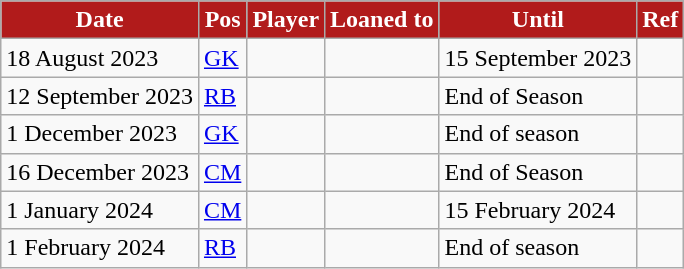<table class="wikitable plainrowheaders sortable">
<tr>
<th style="background:#B11B1B;color:#fff;">Date</th>
<th style="background:#B11B1B;color:#fff;">Pos</th>
<th style="background:#B11B1B;color:#fff;">Player</th>
<th style="background:#B11B1B;color:#fff;">Loaned to</th>
<th style="background:#B11B1B;color:#fff;">Until</th>
<th style="background:#B11B1B;color:#fff;">Ref</th>
</tr>
<tr>
<td>18 August 2023</td>
<td><a href='#'>GK</a></td>
<td></td>
<td></td>
<td>15 September 2023</td>
<td></td>
</tr>
<tr>
<td>12 September 2023</td>
<td><a href='#'>RB</a></td>
<td></td>
<td></td>
<td>End of Season</td>
<td></td>
</tr>
<tr>
<td>1 December 2023</td>
<td><a href='#'>GK</a></td>
<td></td>
<td></td>
<td>End of season</td>
<td></td>
</tr>
<tr>
<td>16 December 2023</td>
<td><a href='#'>CM</a></td>
<td></td>
<td></td>
<td>End of Season</td>
<td></td>
</tr>
<tr>
<td>1 January 2024</td>
<td><a href='#'>CM</a></td>
<td></td>
<td></td>
<td>15 February 2024</td>
<td></td>
</tr>
<tr>
<td>1 February 2024</td>
<td><a href='#'>RB</a></td>
<td></td>
<td></td>
<td>End of season</td>
<td></td>
</tr>
</table>
